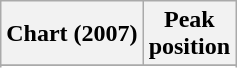<table class="wikitable">
<tr>
<th>Chart (2007)</th>
<th>Peak<br>position</th>
</tr>
<tr>
</tr>
<tr>
</tr>
<tr>
</tr>
<tr>
</tr>
</table>
